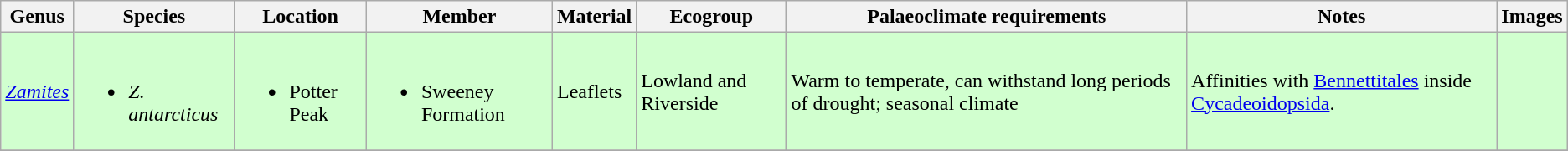<table class="wikitable sortable">
<tr>
<th>Genus</th>
<th>Species</th>
<th>Location</th>
<th>Member</th>
<th>Material</th>
<th>Ecogroup</th>
<th>Palaeoclimate requirements</th>
<th>Notes</th>
<th>Images</th>
</tr>
<tr>
<td style="background:#D1FFCF;"><em><a href='#'>Zamites</a></em></td>
<td style="background:#D1FFCF;"><br><ul><li><em>Z. antarcticus</em></li></ul></td>
<td style="background:#D1FFCF;"><br><ul><li>Potter Peak</li></ul></td>
<td style="background:#D1FFCF;"><br><ul><li>Sweeney Formation</li></ul></td>
<td style="background:#D1FFCF;">Leaflets</td>
<td style="background:#D1FFCF;">Lowland and Riverside</td>
<td style="background:#D1FFCF;">Warm to temperate, can withstand long periods of drought; seasonal climate</td>
<td style="background:#D1FFCF;">Affinities with <a href='#'>Bennettitales</a> inside <a href='#'>Cycadeoidopsida</a>.</td>
<td style="background:#D1FFCF;"></td>
</tr>
<tr>
</tr>
</table>
